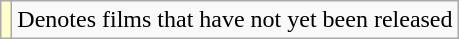<table class="wikitable">
<tr>
<td style="background:#ffc;"></td>
<td>Denotes films that have not yet been released</td>
</tr>
</table>
